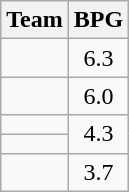<table class=wikitable>
<tr>
<th>Team</th>
<th>BPG</th>
</tr>
<tr>
<td></td>
<td align=center>6.3</td>
</tr>
<tr>
<td></td>
<td align=center>6.0</td>
</tr>
<tr>
<td></td>
<td align=center rowspan=2>4.3</td>
</tr>
<tr>
<td></td>
</tr>
<tr>
<td></td>
<td align=center>3.7</td>
</tr>
</table>
